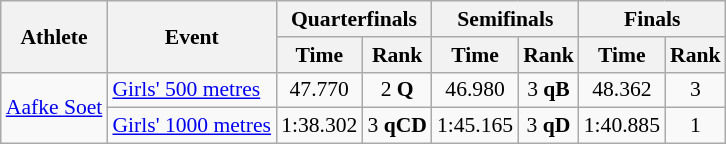<table class="wikitable" style="font-size:90%;">
<tr>
<th rowspan=2>Athlete</th>
<th rowspan=2>Event</th>
<th colspan=2>Quarterfinals</th>
<th colspan=2>Semifinals</th>
<th colspan=2>Finals</th>
</tr>
<tr>
<th>Time</th>
<th>Rank</th>
<th>Time</th>
<th>Rank</th>
<th>Time</th>
<th>Rank</th>
</tr>
<tr>
<td rowspan=2><a href='#'>Aafke Soet</a></td>
<td><a href='#'>Girls' 500 metres</a></td>
<td align=center>47.770</td>
<td align=center>2 <strong>Q</strong></td>
<td align=center>46.980</td>
<td align=center>3 <strong>qB</strong></td>
<td align=center>48.362</td>
<td align=center>3</td>
</tr>
<tr>
<td><a href='#'>Girls' 1000 metres</a></td>
<td align=center>1:38.302</td>
<td align=center>3 <strong>qCD</strong></td>
<td align=center>1:45.165</td>
<td align=center>3 <strong>qD</strong></td>
<td align=center>1:40.885</td>
<td align=center>1</td>
</tr>
</table>
